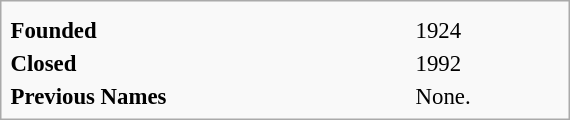<table class="infobox" style="width: 25em; font-size: 95%;">
<tr>
<td align="center" colspan="2"></td>
</tr>
<tr style="vertical-align: top;">
<td><strong>Founded</strong></td>
<td>1924</td>
</tr>
<tr>
<td><strong>Closed</strong></td>
<td>1992</td>
</tr>
<tr>
<td><strong>Previous Names</strong></td>
<td>None.</td>
</tr>
</table>
